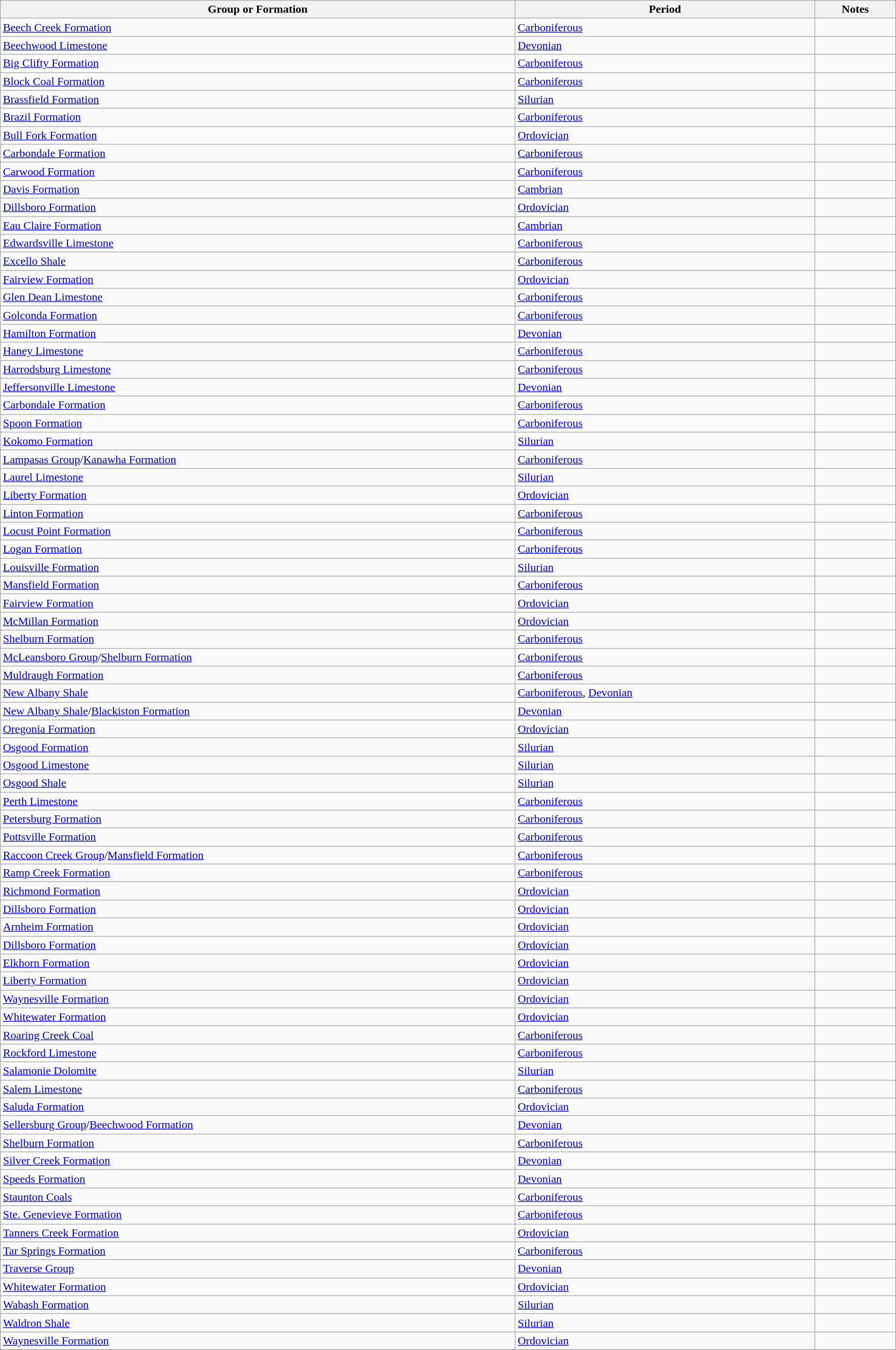<table class="wikitable sortable" style="width: 100%;">
<tr>
<th>Group or Formation</th>
<th>Period</th>
<th class="unsortable">Notes</th>
</tr>
<tr>
<td><a href='#'>Beech Creek Formation</a></td>
<td><a href='#'>Carboniferous</a></td>
<td></td>
</tr>
<tr>
<td><a href='#'>Beechwood Limestone</a></td>
<td><a href='#'>Devonian</a></td>
<td></td>
</tr>
<tr>
<td><a href='#'>Big Clifty Formation</a></td>
<td><a href='#'>Carboniferous</a></td>
<td></td>
</tr>
<tr>
<td><a href='#'>Block Coal Formation</a></td>
<td><a href='#'>Carboniferous</a></td>
<td></td>
</tr>
<tr>
<td><a href='#'>Brassfield Formation</a></td>
<td><a href='#'>Silurian</a></td>
<td></td>
</tr>
<tr>
<td><a href='#'>Brazil Formation</a></td>
<td><a href='#'>Carboniferous</a></td>
<td></td>
</tr>
<tr>
<td><a href='#'>Bull Fork Formation</a></td>
<td><a href='#'>Ordovician</a></td>
<td></td>
</tr>
<tr>
<td><a href='#'>Carbondale Formation</a></td>
<td><a href='#'>Carboniferous</a></td>
<td></td>
</tr>
<tr>
<td><a href='#'>Carwood Formation</a></td>
<td><a href='#'>Carboniferous</a></td>
<td></td>
</tr>
<tr>
<td><a href='#'>Davis Formation</a></td>
<td><a href='#'>Cambrian</a></td>
<td></td>
</tr>
<tr>
<td><a href='#'>Dillsboro Formation</a></td>
<td><a href='#'>Ordovician</a></td>
<td></td>
</tr>
<tr>
<td><a href='#'>Eau Claire Formation</a></td>
<td><a href='#'>Cambrian</a></td>
<td></td>
</tr>
<tr>
<td><a href='#'>Edwardsville Limestone</a></td>
<td><a href='#'>Carboniferous</a></td>
<td></td>
</tr>
<tr>
<td><a href='#'>Excello Shale</a></td>
<td><a href='#'>Carboniferous</a></td>
<td></td>
</tr>
<tr>
<td><a href='#'>Fairview Formation</a></td>
<td><a href='#'>Ordovician</a></td>
<td></td>
</tr>
<tr>
<td><a href='#'>Glen Dean Limestone</a></td>
<td><a href='#'>Carboniferous</a></td>
<td></td>
</tr>
<tr>
<td><a href='#'>Golconda Formation</a></td>
<td><a href='#'>Carboniferous</a></td>
<td></td>
</tr>
<tr>
<td><a href='#'>Hamilton Formation</a></td>
<td><a href='#'>Devonian</a></td>
<td></td>
</tr>
<tr>
<td><a href='#'>Haney Limestone</a></td>
<td><a href='#'>Carboniferous</a></td>
<td></td>
</tr>
<tr>
<td><a href='#'>Harrodsburg Limestone</a></td>
<td><a href='#'>Carboniferous</a></td>
<td></td>
</tr>
<tr>
<td><a href='#'>Jeffersonville Limestone</a></td>
<td><a href='#'>Devonian</a></td>
<td></td>
</tr>
<tr>
<td><a href='#'>Carbondale Formation</a></td>
<td><a href='#'>Carboniferous</a></td>
<td></td>
</tr>
<tr>
<td><a href='#'>Spoon Formation</a></td>
<td><a href='#'>Carboniferous</a></td>
<td></td>
</tr>
<tr>
<td><a href='#'>Kokomo Formation</a></td>
<td><a href='#'>Silurian</a></td>
<td></td>
</tr>
<tr>
<td><a href='#'>Lampasas Group</a>/<a href='#'>Kanawha Formation</a></td>
<td><a href='#'>Carboniferous</a></td>
<td></td>
</tr>
<tr>
<td><a href='#'>Laurel Limestone</a></td>
<td><a href='#'>Silurian</a></td>
<td></td>
</tr>
<tr>
<td><a href='#'>Liberty Formation</a></td>
<td><a href='#'>Ordovician</a></td>
<td></td>
</tr>
<tr>
<td><a href='#'>Linton Formation</a></td>
<td><a href='#'>Carboniferous</a></td>
<td></td>
</tr>
<tr>
<td><a href='#'>Locust Point Formation</a></td>
<td><a href='#'>Carboniferous</a></td>
<td></td>
</tr>
<tr>
<td><a href='#'>Logan Formation</a></td>
<td><a href='#'>Carboniferous</a></td>
<td></td>
</tr>
<tr>
<td><a href='#'>Louisville Formation</a></td>
<td><a href='#'>Silurian</a></td>
<td></td>
</tr>
<tr>
<td><a href='#'>Mansfield Formation</a></td>
<td><a href='#'>Carboniferous</a></td>
<td></td>
</tr>
<tr>
<td><a href='#'>Fairview Formation</a></td>
<td><a href='#'>Ordovician</a></td>
<td></td>
</tr>
<tr>
<td><a href='#'>McMillan Formation</a></td>
<td><a href='#'>Ordovician</a></td>
<td></td>
</tr>
<tr>
<td><a href='#'>Shelburn Formation</a></td>
<td><a href='#'>Carboniferous</a></td>
<td></td>
</tr>
<tr>
<td><a href='#'>McLeansboro Group</a>/<a href='#'>Shelburn Formation</a></td>
<td><a href='#'>Carboniferous</a></td>
<td></td>
</tr>
<tr>
<td><a href='#'>Muldraugh Formation</a></td>
<td><a href='#'>Carboniferous</a></td>
<td></td>
</tr>
<tr>
<td><a href='#'>New Albany Shale</a></td>
<td><a href='#'>Carboniferous</a>, <a href='#'>Devonian</a></td>
<td></td>
</tr>
<tr>
<td><a href='#'>New Albany Shale</a>/<a href='#'>Blackiston Formation</a></td>
<td><a href='#'>Devonian</a></td>
<td></td>
</tr>
<tr>
<td><a href='#'>Oregonia Formation</a></td>
<td><a href='#'>Ordovician</a></td>
<td></td>
</tr>
<tr>
<td><a href='#'>Osgood Formation</a></td>
<td><a href='#'>Silurian</a></td>
<td></td>
</tr>
<tr>
<td><a href='#'>Osgood Limestone</a></td>
<td><a href='#'>Silurian</a></td>
<td></td>
</tr>
<tr>
<td><a href='#'>Osgood Shale</a></td>
<td><a href='#'>Silurian</a></td>
<td></td>
</tr>
<tr>
<td><a href='#'>Perth Limestone</a></td>
<td><a href='#'>Carboniferous</a></td>
<td></td>
</tr>
<tr>
<td><a href='#'>Petersburg Formation</a></td>
<td><a href='#'>Carboniferous</a></td>
<td></td>
</tr>
<tr>
<td><a href='#'>Pottsville Formation</a></td>
<td><a href='#'>Carboniferous</a></td>
<td></td>
</tr>
<tr>
<td><a href='#'>Raccoon Creek Group</a>/<a href='#'>Mansfield Formation</a></td>
<td><a href='#'>Carboniferous</a></td>
<td></td>
</tr>
<tr>
<td><a href='#'>Ramp Creek Formation</a></td>
<td><a href='#'>Carboniferous</a></td>
<td></td>
</tr>
<tr>
<td><a href='#'>Richmond Formation</a></td>
<td><a href='#'>Ordovician</a></td>
<td></td>
</tr>
<tr>
<td><a href='#'>Dillsboro Formation</a></td>
<td><a href='#'>Ordovician</a></td>
<td></td>
</tr>
<tr>
<td><a href='#'>Arnheim Formation</a></td>
<td><a href='#'>Ordovician</a></td>
<td></td>
</tr>
<tr>
<td><a href='#'>Dillsboro Formation</a></td>
<td><a href='#'>Ordovician</a></td>
<td></td>
</tr>
<tr>
<td><a href='#'>Elkhorn Formation</a></td>
<td><a href='#'>Ordovician</a></td>
<td></td>
</tr>
<tr>
<td><a href='#'>Liberty Formation</a></td>
<td><a href='#'>Ordovician</a></td>
<td></td>
</tr>
<tr>
<td><a href='#'>Waynesville Formation</a></td>
<td><a href='#'>Ordovician</a></td>
<td></td>
</tr>
<tr>
<td><a href='#'>Whitewater Formation</a></td>
<td><a href='#'>Ordovician</a></td>
<td></td>
</tr>
<tr>
<td><a href='#'>Roaring Creek Coal</a></td>
<td><a href='#'>Carboniferous</a></td>
<td></td>
</tr>
<tr>
<td><a href='#'>Rockford Limestone</a></td>
<td><a href='#'>Carboniferous</a></td>
<td></td>
</tr>
<tr>
<td><a href='#'>Salamonie Dolomite</a></td>
<td><a href='#'>Silurian</a></td>
<td></td>
</tr>
<tr>
<td><a href='#'>Salem Limestone</a></td>
<td><a href='#'>Carboniferous</a></td>
<td></td>
</tr>
<tr>
<td><a href='#'>Saluda Formation</a></td>
<td><a href='#'>Ordovician</a></td>
<td></td>
</tr>
<tr>
<td><a href='#'>Sellersburg Group</a>/<a href='#'>Beechwood Formation</a></td>
<td><a href='#'>Devonian</a></td>
<td></td>
</tr>
<tr>
<td><a href='#'>Shelburn Formation</a></td>
<td><a href='#'>Carboniferous</a></td>
<td></td>
</tr>
<tr>
<td><a href='#'>Silver Creek Formation</a></td>
<td><a href='#'>Devonian</a></td>
<td></td>
</tr>
<tr>
<td><a href='#'>Speeds Formation</a></td>
<td><a href='#'>Devonian</a></td>
<td></td>
</tr>
<tr>
<td><a href='#'>Staunton Coals</a></td>
<td><a href='#'>Carboniferous</a></td>
<td></td>
</tr>
<tr>
<td><a href='#'>Ste. Genevieve Formation</a></td>
<td><a href='#'>Carboniferous</a></td>
<td></td>
</tr>
<tr>
<td><a href='#'>Tanners Creek Formation</a></td>
<td><a href='#'>Ordovician</a></td>
<td></td>
</tr>
<tr>
<td><a href='#'>Tar Springs Formation</a></td>
<td><a href='#'>Carboniferous</a></td>
<td></td>
</tr>
<tr>
<td><a href='#'>Traverse Group</a></td>
<td><a href='#'>Devonian</a></td>
<td></td>
</tr>
<tr>
<td><a href='#'>Whitewater Formation</a></td>
<td><a href='#'>Ordovician</a></td>
<td></td>
</tr>
<tr>
<td><a href='#'>Wabash Formation</a></td>
<td><a href='#'>Silurian</a></td>
<td></td>
</tr>
<tr>
<td><a href='#'>Waldron Shale</a></td>
<td><a href='#'>Silurian</a></td>
<td></td>
</tr>
<tr>
<td><a href='#'>Waynesville Formation</a></td>
<td><a href='#'>Ordovician</a></td>
<td></td>
</tr>
<tr>
</tr>
</table>
